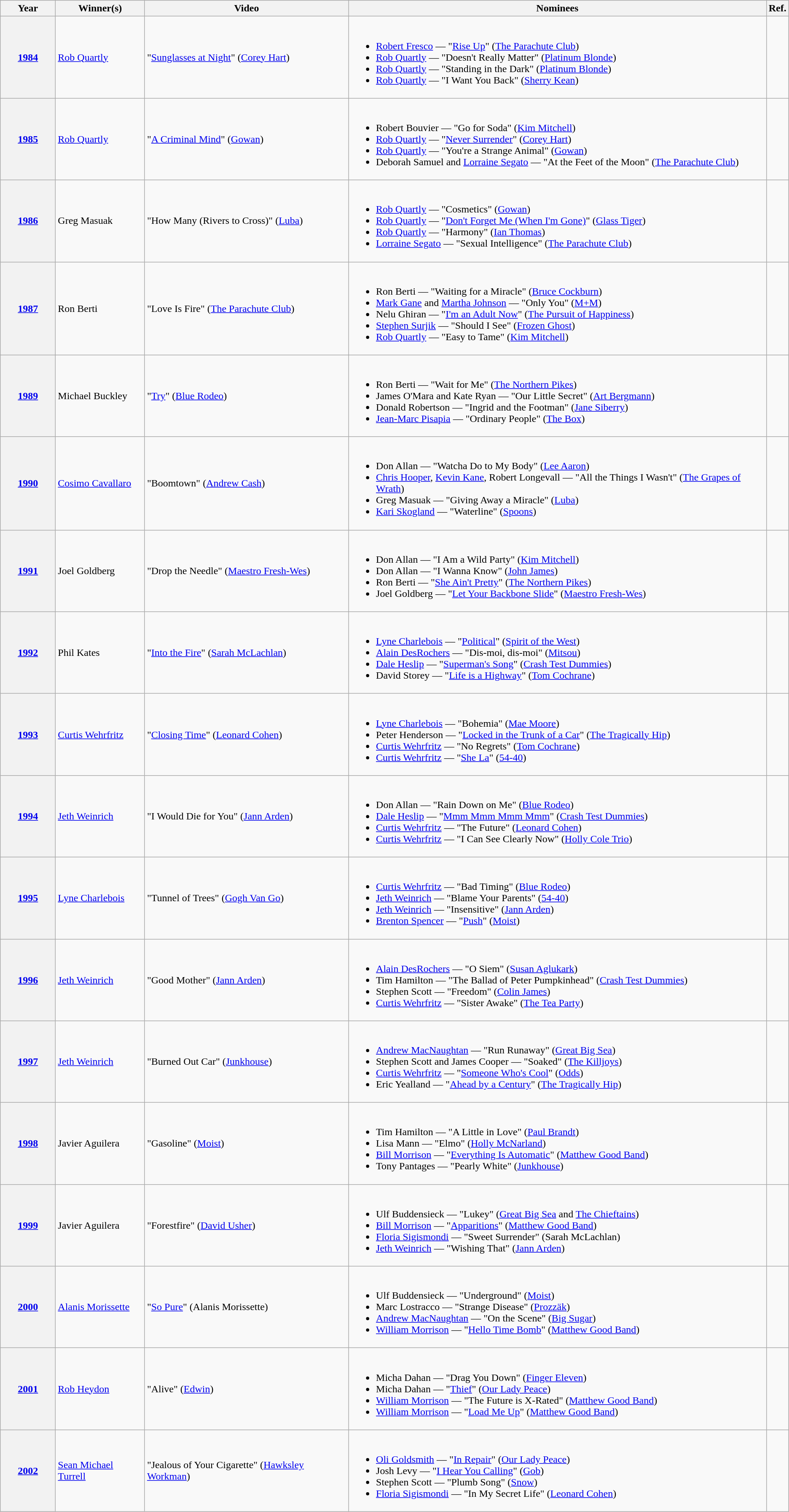<table class="wikitable sortable">
<tr>
<th scope="col" style="width:5em;">Year</th>
<th scope="col">Winner(s)</th>
<th scope="col">Video</th>
<th scope="col" class="unsortable">Nominees</th>
<th scope="col" class="unsortable">Ref.</th>
</tr>
<tr>
<th scope="row"><a href='#'>1984</a></th>
<td><a href='#'>Rob Quartly</a></td>
<td>"<a href='#'>Sunglasses at Night</a>" (<a href='#'>Corey Hart</a>)</td>
<td><br><ul><li><a href='#'>Robert Fresco</a> — "<a href='#'>Rise Up</a>" (<a href='#'>The Parachute Club</a>)</li><li><a href='#'>Rob Quartly</a> — "Doesn't Really Matter" (<a href='#'>Platinum Blonde</a>)</li><li><a href='#'>Rob Quartly</a> — "Standing in the Dark" (<a href='#'>Platinum Blonde</a>)</li><li><a href='#'>Rob Quartly</a> — "I Want You Back" (<a href='#'>Sherry Kean</a>)</li></ul></td>
<td></td>
</tr>
<tr>
<th scope="row"><a href='#'>1985</a></th>
<td><a href='#'>Rob Quartly</a></td>
<td>"<a href='#'>A Criminal Mind</a>" (<a href='#'>Gowan</a>)</td>
<td><br><ul><li>Robert Bouvier — "Go for Soda" (<a href='#'>Kim Mitchell</a>)</li><li><a href='#'>Rob Quartly</a> — "<a href='#'>Never Surrender</a>" (<a href='#'>Corey Hart</a>)</li><li><a href='#'>Rob Quartly</a> — "You're a Strange Animal" (<a href='#'>Gowan</a>)</li><li>Deborah Samuel and <a href='#'>Lorraine Segato</a> — "At the Feet of the Moon" (<a href='#'>The Parachute Club</a>)</li></ul></td>
<td></td>
</tr>
<tr>
<th scope="row"><a href='#'>1986</a></th>
<td>Greg Masuak</td>
<td>"How Many (Rivers to Cross)" (<a href='#'>Luba</a>)</td>
<td><br><ul><li><a href='#'>Rob Quartly</a> — "Cosmetics" (<a href='#'>Gowan</a>)</li><li><a href='#'>Rob Quartly</a> — "<a href='#'>Don't Forget Me (When I'm Gone)</a>" (<a href='#'>Glass Tiger</a>)</li><li><a href='#'>Rob Quartly</a> — "Harmony" (<a href='#'>Ian Thomas</a>)</li><li><a href='#'>Lorraine Segato</a> — "Sexual Intelligence" (<a href='#'>The Parachute Club</a>)</li></ul></td>
<td></td>
</tr>
<tr>
<th scope="row"><a href='#'>1987</a></th>
<td>Ron Berti</td>
<td>"Love Is Fire" (<a href='#'>The Parachute Club</a>)</td>
<td><br><ul><li>Ron Berti — "Waiting for a Miracle" (<a href='#'>Bruce Cockburn</a>)</li><li><a href='#'>Mark Gane</a> and <a href='#'>Martha Johnson</a> — "Only You" (<a href='#'>M+M</a>)</li><li>Nelu Ghiran — "<a href='#'>I'm an Adult Now</a>" (<a href='#'>The Pursuit of Happiness</a>)</li><li><a href='#'>Stephen Surjik</a> — "Should I See" (<a href='#'>Frozen Ghost</a>)</li><li><a href='#'>Rob Quartly</a> — "Easy to Tame" (<a href='#'>Kim Mitchell</a>)</li></ul></td>
<td></td>
</tr>
<tr>
<th scope="row"><a href='#'>1989</a></th>
<td>Michael Buckley</td>
<td>"<a href='#'>Try</a>" (<a href='#'>Blue Rodeo</a>)</td>
<td><br><ul><li>Ron Berti — "Wait for Me" (<a href='#'>The Northern Pikes</a>)</li><li>James O'Mara and Kate Ryan — "Our Little Secret" (<a href='#'>Art Bergmann</a>)</li><li>Donald Robertson — "Ingrid and the Footman" (<a href='#'>Jane Siberry</a>)</li><li><a href='#'>Jean-Marc Pisapia</a> — "Ordinary People" (<a href='#'>The Box</a>)</li></ul></td>
<td></td>
</tr>
<tr>
<th scope="row"><a href='#'>1990</a></th>
<td><a href='#'>Cosimo Cavallaro</a></td>
<td>"Boomtown" (<a href='#'>Andrew Cash</a>)</td>
<td><br><ul><li>Don Allan — "Watcha Do to My Body" (<a href='#'>Lee Aaron</a>)</li><li><a href='#'>Chris Hooper</a>, <a href='#'>Kevin Kane</a>, Robert Longevall — "All the Things I Wasn't" (<a href='#'>The Grapes of Wrath</a>)</li><li>Greg Masuak — "Giving Away a Miracle" (<a href='#'>Luba</a>)</li><li><a href='#'>Kari Skogland</a> — "Waterline" (<a href='#'>Spoons</a>)</li></ul></td>
<td></td>
</tr>
<tr>
<th scope="row"><a href='#'>1991</a></th>
<td>Joel Goldberg</td>
<td>"Drop the Needle" (<a href='#'>Maestro Fresh-Wes</a>)</td>
<td><br><ul><li>Don Allan — "I Am a Wild Party" (<a href='#'>Kim Mitchell</a>)</li><li>Don Allan — "I Wanna Know" (<a href='#'>John James</a>)</li><li>Ron Berti — "<a href='#'>She Ain't Pretty</a>" (<a href='#'>The Northern Pikes</a>)</li><li>Joel Goldberg — "<a href='#'>Let Your Backbone Slide</a>" (<a href='#'>Maestro Fresh-Wes</a>)</li></ul></td>
<td></td>
</tr>
<tr>
<th scope="row"><a href='#'>1992</a></th>
<td>Phil Kates</td>
<td>"<a href='#'>Into the Fire</a>" (<a href='#'>Sarah McLachlan</a>)</td>
<td><br><ul><li><a href='#'>Lyne Charlebois</a> — "<a href='#'>Political</a>" (<a href='#'>Spirit of the West</a>)</li><li><a href='#'>Alain DesRochers</a> — "Dis-moi, dis-moi" (<a href='#'>Mitsou</a>)</li><li><a href='#'>Dale Heslip</a> — "<a href='#'>Superman's Song</a>" (<a href='#'>Crash Test Dummies</a>)</li><li>David Storey — "<a href='#'>Life is a Highway</a>" (<a href='#'>Tom Cochrane</a>)</li></ul></td>
<td></td>
</tr>
<tr>
<th scope="row"><a href='#'>1993</a></th>
<td><a href='#'>Curtis Wehrfritz</a></td>
<td>"<a href='#'>Closing Time</a>" (<a href='#'>Leonard Cohen</a>)</td>
<td><br><ul><li><a href='#'>Lyne Charlebois</a> — "Bohemia" (<a href='#'>Mae Moore</a>)</li><li>Peter Henderson — "<a href='#'>Locked in the Trunk of a Car</a>" (<a href='#'>The Tragically Hip</a>)</li><li><a href='#'>Curtis Wehrfritz</a> — "No Regrets" (<a href='#'>Tom Cochrane</a>)</li><li><a href='#'>Curtis Wehrfritz</a> — "<a href='#'>She La</a>" (<a href='#'>54-40</a>)</li></ul></td>
<td></td>
</tr>
<tr>
<th scope="row"><a href='#'>1994</a></th>
<td><a href='#'>Jeth Weinrich</a></td>
<td>"I Would Die for You" (<a href='#'>Jann Arden</a>)</td>
<td><br><ul><li>Don Allan — "Rain Down on Me" (<a href='#'>Blue Rodeo</a>)</li><li><a href='#'>Dale Heslip</a> — "<a href='#'>Mmm Mmm Mmm Mmm</a>" (<a href='#'>Crash Test Dummies</a>)</li><li><a href='#'>Curtis Wehrfritz</a> — "The Future" (<a href='#'>Leonard Cohen</a>)</li><li><a href='#'>Curtis Wehrfritz</a> — "I Can See Clearly Now" (<a href='#'>Holly Cole Trio</a>)</li></ul></td>
<td></td>
</tr>
<tr>
<th scope="row"><a href='#'>1995</a></th>
<td><a href='#'>Lyne Charlebois</a></td>
<td>"Tunnel of Trees" (<a href='#'>Gogh Van Go</a>)</td>
<td><br><ul><li><a href='#'>Curtis Wehrfritz</a> — "Bad Timing" (<a href='#'>Blue Rodeo</a>)</li><li><a href='#'>Jeth Weinrich</a> — "Blame Your Parents" (<a href='#'>54-40</a>)</li><li><a href='#'>Jeth Weinrich</a> — "Insensitive" (<a href='#'>Jann Arden</a>)</li><li><a href='#'>Brenton Spencer</a> — "<a href='#'>Push</a>" (<a href='#'>Moist</a>)</li></ul></td>
<td></td>
</tr>
<tr>
<th scope="row"><a href='#'>1996</a></th>
<td><a href='#'>Jeth Weinrich</a></td>
<td>"Good Mother" (<a href='#'>Jann Arden</a>)</td>
<td><br><ul><li><a href='#'>Alain DesRochers</a> — "O Siem" (<a href='#'>Susan Aglukark</a>)</li><li>Tim Hamilton — "The Ballad of Peter Pumpkinhead" (<a href='#'>Crash Test Dummies</a>)</li><li>Stephen Scott — "Freedom" (<a href='#'>Colin James</a>)</li><li><a href='#'>Curtis Wehrfritz</a> — "Sister Awake" (<a href='#'>The Tea Party</a>)</li></ul></td>
<td></td>
</tr>
<tr>
<th scope="row"><a href='#'>1997</a></th>
<td><a href='#'>Jeth Weinrich</a></td>
<td>"Burned Out Car" (<a href='#'>Junkhouse</a>)</td>
<td><br><ul><li><a href='#'>Andrew MacNaughtan</a> — "Run Runaway" (<a href='#'>Great Big Sea</a>)</li><li>Stephen Scott and James Cooper — "Soaked" (<a href='#'>The Killjoys</a>)</li><li><a href='#'>Curtis Wehrfritz</a> — "<a href='#'>Someone Who's Cool</a>" (<a href='#'>Odds</a>)</li><li>Eric Yealland — "<a href='#'>Ahead by a Century</a>" (<a href='#'>The Tragically Hip</a>)</li></ul></td>
<td></td>
</tr>
<tr>
<th scope="row"><a href='#'>1998</a></th>
<td>Javier Aguilera</td>
<td>"Gasoline" (<a href='#'>Moist</a>)</td>
<td><br><ul><li>Tim Hamilton — "A Little in Love" (<a href='#'>Paul Brandt</a>)</li><li>Lisa Mann — "Elmo" (<a href='#'>Holly McNarland</a>)</li><li><a href='#'>Bill Morrison</a> — "<a href='#'>Everything Is Automatic</a>" (<a href='#'>Matthew Good Band</a>)</li><li>Tony Pantages — "Pearly White" (<a href='#'>Junkhouse</a>)</li></ul></td>
<td></td>
</tr>
<tr>
<th scope="row"><a href='#'>1999</a></th>
<td>Javier Aguilera</td>
<td>"Forestfire" (<a href='#'>David Usher</a>)</td>
<td><br><ul><li>Ulf Buddensieck — "Lukey" (<a href='#'>Great Big Sea</a> and <a href='#'>The Chieftains</a>)</li><li><a href='#'>Bill Morrison</a> — "<a href='#'>Apparitions</a>" (<a href='#'>Matthew Good Band</a>)</li><li><a href='#'>Floria Sigismondi</a> — "Sweet Surrender" (Sarah McLachlan)</li><li><a href='#'>Jeth Weinrich</a> — "Wishing That" (<a href='#'>Jann Arden</a>)</li></ul></td>
<td></td>
</tr>
<tr>
<th scope="row"><a href='#'>2000</a></th>
<td><a href='#'>Alanis Morissette</a></td>
<td>"<a href='#'>So Pure</a>" (Alanis Morissette)</td>
<td><br><ul><li>Ulf Buddensieck — "Underground" (<a href='#'>Moist</a>)</li><li>Marc Lostracco — "Strange Disease" (<a href='#'>Prozzäk</a>)</li><li><a href='#'>Andrew MacNaughtan</a> — "On the Scene" (<a href='#'>Big Sugar</a>)</li><li><a href='#'>William Morrison</a> — "<a href='#'>Hello Time Bomb</a>" (<a href='#'>Matthew Good Band</a>)</li></ul></td>
<td></td>
</tr>
<tr>
<th scope="row"><a href='#'>2001</a></th>
<td><a href='#'>Rob Heydon</a></td>
<td>"Alive" (<a href='#'>Edwin</a>)</td>
<td><br><ul><li>Micha Dahan — "Drag You Down" (<a href='#'>Finger Eleven</a>)</li><li>Micha Dahan — "<a href='#'>Thief</a>" (<a href='#'>Our Lady Peace</a>)</li><li><a href='#'>William Morrison</a> — "The Future is X-Rated" (<a href='#'>Matthew Good Band</a>)</li><li><a href='#'>William Morrison</a> — "<a href='#'>Load Me Up</a>" (<a href='#'>Matthew Good Band</a>)</li></ul></td>
<td></td>
</tr>
<tr>
<th scope="row"><a href='#'>2002</a></th>
<td><a href='#'>Sean Michael Turrell</a></td>
<td>"Jealous of Your Cigarette" (<a href='#'>Hawksley Workman</a>)</td>
<td><br><ul><li><a href='#'>Oli Goldsmith</a> — "<a href='#'>In Repair</a>" (<a href='#'>Our Lady Peace</a>)</li><li>Josh Levy — "<a href='#'>I Hear You Calling</a>" (<a href='#'>Gob</a>)</li><li>Stephen Scott — "Plumb Song" (<a href='#'>Snow</a>)</li><li><a href='#'>Floria Sigismondi</a> — "In My Secret Life" (<a href='#'>Leonard Cohen</a>)</li></ul></td>
<td></td>
</tr>
</table>
